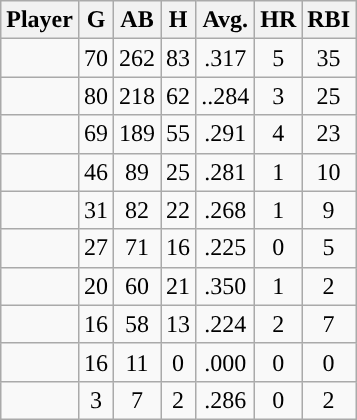<table class="wikitable sortable" style="text-align:center;">
<tr>
<th>Player</th>
<th>G</th>
<th>AB</th>
<th>H</th>
<th>Avg.</th>
<th>HR</th>
<th>RBI</th>
</tr>
<tr>
<td></td>
<td>70</td>
<td>262</td>
<td>83</td>
<td>.317</td>
<td>5</td>
<td>35</td>
</tr>
<tr>
<td></td>
<td>80</td>
<td>218</td>
<td>62</td>
<td>..284</td>
<td>3</td>
<td>25</td>
</tr>
<tr>
<td></td>
<td>69</td>
<td>189</td>
<td>55</td>
<td>.291</td>
<td>4</td>
<td>23</td>
</tr>
<tr>
<td></td>
<td>46</td>
<td>89</td>
<td>25</td>
<td>.281</td>
<td>1</td>
<td>10</td>
</tr>
<tr>
<td></td>
<td>31</td>
<td>82</td>
<td>22</td>
<td>.268</td>
<td>1</td>
<td>9</td>
</tr>
<tr>
<td></td>
<td>27</td>
<td>71</td>
<td>16</td>
<td>.225</td>
<td>0</td>
<td>5</td>
</tr>
<tr>
<td></td>
<td>20</td>
<td>60</td>
<td>21</td>
<td>.350</td>
<td>1</td>
<td>2</td>
</tr>
<tr>
<td></td>
<td>16</td>
<td>58</td>
<td>13</td>
<td>.224</td>
<td>2</td>
<td>7</td>
</tr>
<tr>
<td></td>
<td>16</td>
<td>11</td>
<td>0</td>
<td>.000</td>
<td>0</td>
<td>0</td>
</tr>
<tr>
<td></td>
<td>3</td>
<td>7</td>
<td>2</td>
<td>.286</td>
<td>0</td>
<td>2</td>
</tr>
</table>
